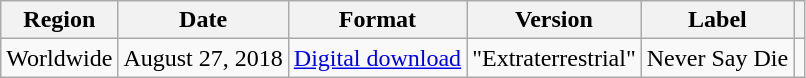<table class="wikitable plainrowheaders">
<tr>
<th>Region</th>
<th>Date</th>
<th>Format</th>
<th>Version</th>
<th>Label</th>
<th></th>
</tr>
<tr>
<td scope="row">Worldwide</td>
<td>August 27, 2018</td>
<td><a href='#'>Digital download</a></td>
<td>"Extraterrestrial"</td>
<td>Never Say Die</td>
<td></td>
</tr>
</table>
